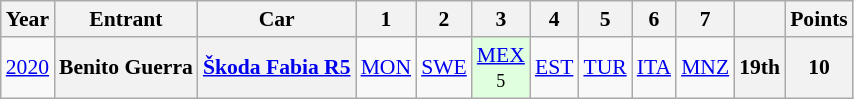<table class="wikitable" style="text-align:center; font-size:90%">
<tr>
<th>Year</th>
<th>Entrant</th>
<th>Car</th>
<th>1</th>
<th>2</th>
<th>3</th>
<th>4</th>
<th>5</th>
<th>6</th>
<th>7</th>
<th></th>
<th>Points</th>
</tr>
<tr>
<td><a href='#'>2020</a></td>
<th>Benito Guerra</th>
<th><a href='#'>Škoda Fabia R5</a></th>
<td><a href='#'>MON</a></td>
<td><a href='#'>SWE</a></td>
<td style="background:#DFFFDF;"><a href='#'>MEX</a><br><small>5</small></td>
<td><a href='#'>EST</a></td>
<td><a href='#'>TUR</a></td>
<td><a href='#'>ITA</a></td>
<td><a href='#'>MNZ</a></td>
<th>19th</th>
<th>10</th>
</tr>
</table>
